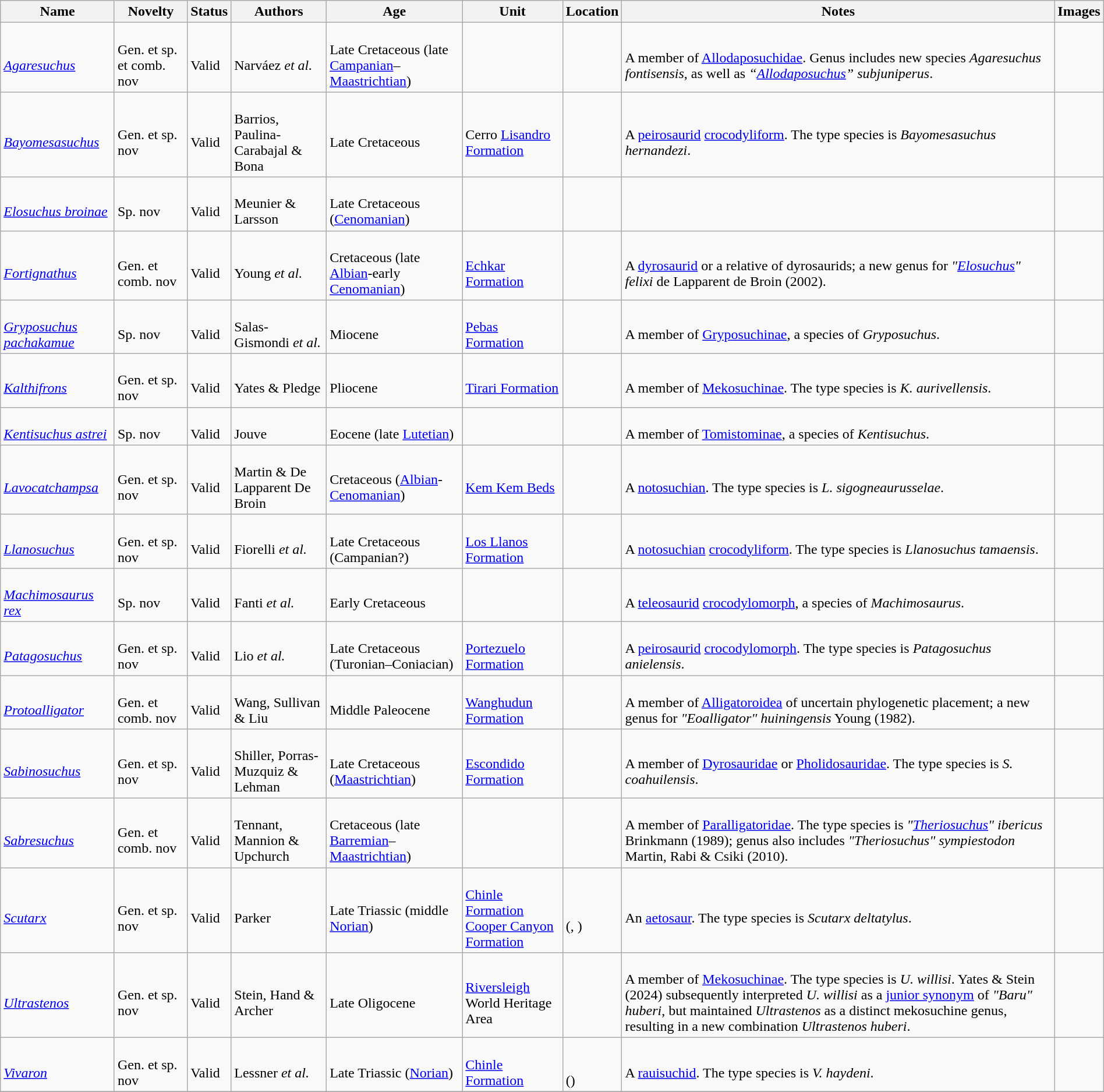<table class="wikitable sortable" align="center" width="100%">
<tr>
<th>Name</th>
<th>Novelty</th>
<th>Status</th>
<th>Authors</th>
<th>Age</th>
<th>Unit</th>
<th>Location</th>
<th>Notes</th>
<th>Images</th>
</tr>
<tr>
<td><br><em><a href='#'>Agaresuchus</a></em></td>
<td><br>Gen. et sp. et comb. nov</td>
<td><br>Valid</td>
<td><br>Narváez <em>et al.</em></td>
<td><br>Late Cretaceous (late <a href='#'>Campanian</a>–<a href='#'>Maastrichtian</a>)</td>
<td></td>
<td><br></td>
<td><br>A member of <a href='#'>Allodaposuchidae</a>. Genus includes new species <em>Agaresuchus fontisensis</em>, as well as <em>“<a href='#'>Allodaposuchus</a>” subjuniperus</em>.</td>
<td><br></td>
</tr>
<tr>
<td><br><em><a href='#'>Bayomesasuchus</a></em></td>
<td><br>Gen. et sp. nov</td>
<td><br>Valid</td>
<td><br>Barrios, Paulina-Carabajal & Bona</td>
<td><br>Late Cretaceous</td>
<td><br>Cerro <a href='#'>Lisandro Formation</a></td>
<td><br></td>
<td><br>A <a href='#'>peirosaurid</a> <a href='#'>crocodyliform</a>. The type species is <em>Bayomesasuchus hernandezi</em>.</td>
<td></td>
</tr>
<tr>
<td><br><em><a href='#'>Elosuchus broinae</a></em></td>
<td><br>Sp. nov</td>
<td><br>Valid</td>
<td><br>Meunier & Larsson</td>
<td><br>Late Cretaceous (<a href='#'>Cenomanian</a>)</td>
<td></td>
<td><br></td>
<td></td>
<td></td>
</tr>
<tr>
<td><br><em><a href='#'>Fortignathus</a></em></td>
<td><br>Gen. et comb. nov</td>
<td><br>Valid</td>
<td><br>Young <em>et al.</em></td>
<td><br>Cretaceous (late <a href='#'>Albian</a>-early <a href='#'>Cenomanian</a>)</td>
<td><br><a href='#'>Echkar Formation</a></td>
<td><br></td>
<td><br>A <a href='#'>dyrosaurid</a> or a relative of dyrosaurids; a new genus for <em>"<a href='#'>Elosuchus</a>" felixi</em> de Lapparent de Broin (2002).</td>
<td></td>
</tr>
<tr>
<td><br><em><a href='#'>Gryposuchus pachakamue</a></em></td>
<td><br>Sp. nov</td>
<td><br>Valid</td>
<td><br>Salas-Gismondi <em>et al.</em></td>
<td><br>Miocene</td>
<td><br><a href='#'>Pebas Formation</a></td>
<td><br></td>
<td><br>A member of <a href='#'>Gryposuchinae</a>, a species of <em>Gryposuchus</em>.</td>
<td></td>
</tr>
<tr>
<td><br><em><a href='#'>Kalthifrons</a></em></td>
<td><br>Gen. et sp. nov</td>
<td><br>Valid</td>
<td><br>Yates & Pledge</td>
<td><br>Pliocene</td>
<td><br><a href='#'>Tirari Formation</a></td>
<td><br></td>
<td><br>A member of <a href='#'>Mekosuchinae</a>. The type species is <em>K. aurivellensis</em>.</td>
<td></td>
</tr>
<tr>
<td><br><em><a href='#'>Kentisuchus astrei</a></em></td>
<td><br>Sp. nov</td>
<td><br>Valid</td>
<td><br>Jouve</td>
<td><br>Eocene (late <a href='#'>Lutetian</a>)</td>
<td></td>
<td><br></td>
<td><br>A member of <a href='#'>Tomistominae</a>, a species of <em>Kentisuchus</em>.</td>
<td></td>
</tr>
<tr>
<td><br><em><a href='#'>Lavocatchampsa</a></em></td>
<td><br>Gen. et sp. nov</td>
<td><br>Valid</td>
<td><br>Martin & De Lapparent De Broin</td>
<td><br>Cretaceous (<a href='#'>Albian</a>-<a href='#'>Cenomanian</a>)</td>
<td><br><a href='#'>Kem Kem Beds</a></td>
<td><br></td>
<td><br>A <a href='#'>notosuchian</a>. The type species is <em>L. sigogneaurusselae</em>.</td>
<td></td>
</tr>
<tr>
<td><br><em><a href='#'>Llanosuchus</a></em></td>
<td><br>Gen. et sp. nov</td>
<td><br>Valid</td>
<td><br>Fiorelli <em>et al.</em></td>
<td><br>Late Cretaceous (Campanian?)</td>
<td><br><a href='#'>Los Llanos Formation</a></td>
<td><br></td>
<td><br>A <a href='#'>notosuchian</a> <a href='#'>crocodyliform</a>. The type species is <em>Llanosuchus tamaensis</em>.</td>
<td></td>
</tr>
<tr>
<td><br><em><a href='#'>Machimosaurus rex</a></em></td>
<td><br>Sp. nov</td>
<td><br>Valid</td>
<td><br>Fanti <em>et al.</em></td>
<td><br>Early Cretaceous</td>
<td></td>
<td><br></td>
<td><br>A <a href='#'>teleosaurid</a> <a href='#'>crocodylomorph</a>, a species of <em>Machimosaurus</em>.</td>
<td></td>
</tr>
<tr>
<td><br><em><a href='#'>Patagosuchus</a></em></td>
<td><br>Gen. et sp. nov</td>
<td><br>Valid</td>
<td><br>Lio <em>et al.</em></td>
<td><br>Late Cretaceous (Turonian–Coniacian)</td>
<td><br><a href='#'>Portezuelo Formation</a></td>
<td><br></td>
<td><br>A <a href='#'>peirosaurid</a> <a href='#'>crocodylomorph</a>. The type species is <em>Patagosuchus anielensis</em>.</td>
<td></td>
</tr>
<tr>
<td><br><em><a href='#'>Protoalligator</a></em></td>
<td><br>Gen. et comb. nov</td>
<td><br>Valid</td>
<td><br>Wang, Sullivan & Liu</td>
<td><br>Middle Paleocene</td>
<td><br><a href='#'>Wanghudun Formation</a></td>
<td><br></td>
<td><br>A member of <a href='#'>Alligatoroidea</a> of uncertain phylogenetic placement; a new genus for <em>"Eoalligator" huiningensis</em> Young (1982).</td>
<td></td>
</tr>
<tr>
<td><br><em><a href='#'>Sabinosuchus</a></em></td>
<td><br>Gen. et sp. nov</td>
<td><br>Valid</td>
<td><br>Shiller, Porras-Muzquiz & Lehman</td>
<td><br>Late Cretaceous (<a href='#'>Maastrichtian</a>)</td>
<td><br><a href='#'>Escondido Formation</a></td>
<td><br></td>
<td><br>A member of <a href='#'>Dyrosauridae</a> or <a href='#'>Pholidosauridae</a>. The type species is <em>S. coahuilensis</em>.</td>
<td></td>
</tr>
<tr>
<td><br><em><a href='#'>Sabresuchus</a></em></td>
<td><br>Gen. et comb. nov</td>
<td><br>Valid</td>
<td><br>Tennant, Mannion & Upchurch</td>
<td><br>Cretaceous (late <a href='#'>Barremian</a>–<a href='#'>Maastrichtian</a>)</td>
<td></td>
<td><br><br>
</td>
<td><br>A member of <a href='#'>Paralligatoridae</a>. The type species is <em>"<a href='#'>Theriosuchus</a>" ibericus</em> Brinkmann (1989); genus also includes <em>"Theriosuchus" sympiestodon</em> Martin, Rabi & Csiki (2010).</td>
<td></td>
</tr>
<tr>
<td><br><em><a href='#'>Scutarx</a></em></td>
<td><br>Gen. et sp. nov</td>
<td><br>Valid</td>
<td><br>Parker</td>
<td><br>Late Triassic (middle <a href='#'>Norian</a>)</td>
<td><br><a href='#'>Chinle Formation</a><br>
<a href='#'>Cooper Canyon Formation</a></td>
<td><br><br>(, )</td>
<td><br>An <a href='#'>aetosaur</a>. The type species is <em>Scutarx deltatylus</em>.</td>
<td></td>
</tr>
<tr>
<td><br><em><a href='#'>Ultrastenos</a></em></td>
<td><br>Gen. et sp. nov</td>
<td><br>Valid</td>
<td><br>Stein, Hand & Archer</td>
<td><br>Late Oligocene</td>
<td><br><a href='#'>Riversleigh</a> World Heritage Area</td>
<td><br></td>
<td><br>A member of <a href='#'>Mekosuchinae</a>. The type species is <em>U. willisi</em>. Yates & Stein (2024) subsequently interpreted <em>U. willisi</em> as a <a href='#'>junior synonym</a> of <em>"Baru" huberi</em>, but maintained <em>Ultrastenos</em> as a distinct mekosuchine genus, resulting in a new combination <em>Ultrastenos huberi</em>.</td>
<td></td>
</tr>
<tr>
<td><br><em><a href='#'>Vivaron</a></em></td>
<td><br>Gen. et sp. nov</td>
<td><br>Valid</td>
<td><br>Lessner <em>et al.</em></td>
<td><br>Late Triassic (<a href='#'>Norian</a>)</td>
<td><br><a href='#'>Chinle Formation</a></td>
<td><br><br>()</td>
<td><br>A <a href='#'>rauisuchid</a>. The type species is <em>V. haydeni</em>.</td>
<td></td>
</tr>
<tr>
</tr>
</table>
